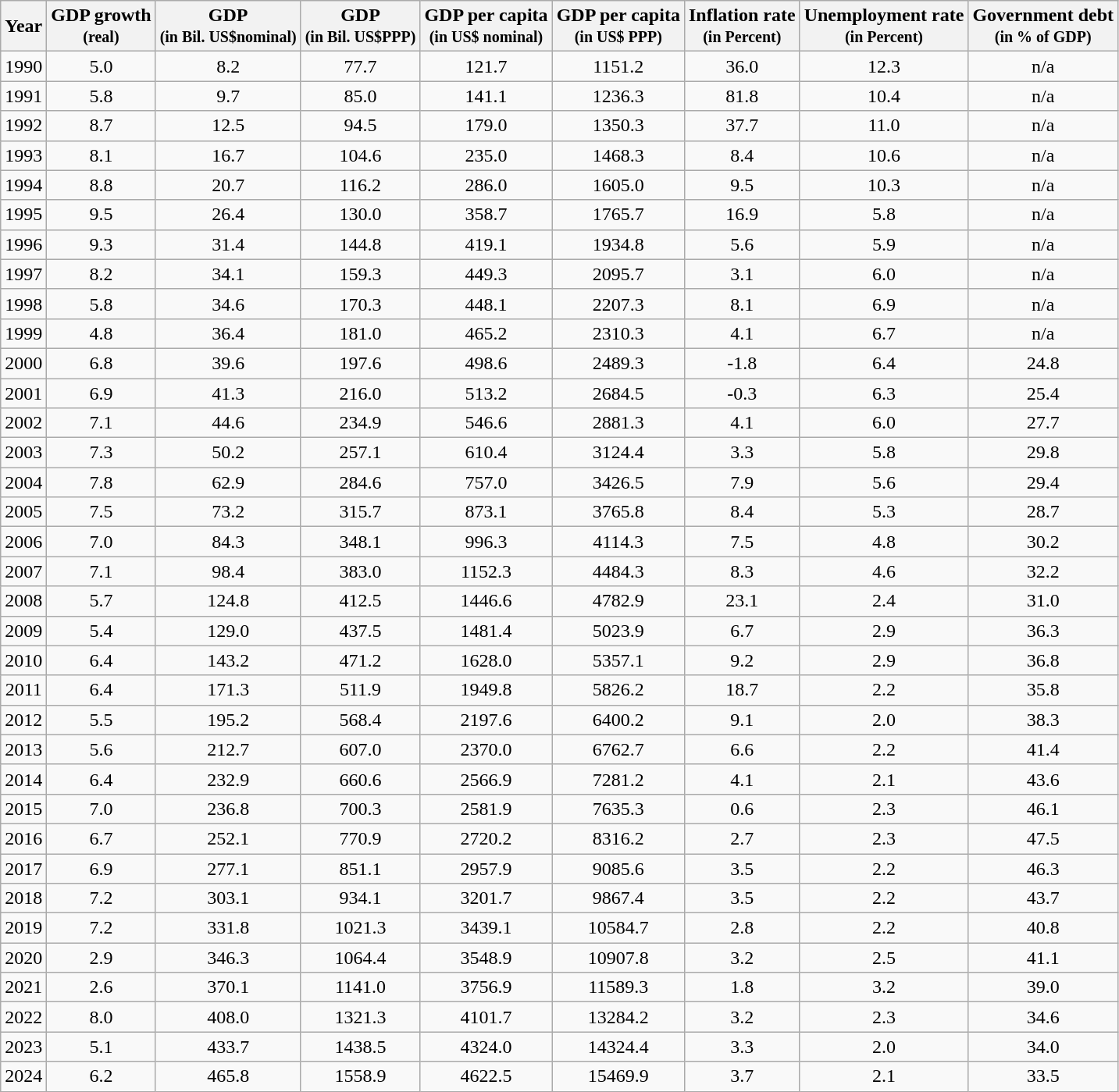<table class="wikitable" style="text-align:center;">
<tr>
<th>Year</th>
<th>GDP growth<br><small>(real)</small></th>
<th>GDP<br><small>(in Bil. US$nominal)</small></th>
<th>GDP<br><small>(in Bil. US$PPP)</small></th>
<th>GDP per capita<br><small>(in US$ nominal)</small></th>
<th>GDP per capita<br><small>(in US$ PPP)</small></th>
<th>Inflation rate<br><small>(in Percent)</small></th>
<th>Unemployment rate<br><small>(in Percent)</small></th>
<th>Government debt<br><small>(in % of GDP)</small></th>
</tr>
<tr>
<td>1990</td>
<td>5.0</td>
<td>8.2</td>
<td>77.7</td>
<td>121.7</td>
<td>1151.2</td>
<td>36.0</td>
<td>12.3</td>
<td>n/a</td>
</tr>
<tr>
<td>1991</td>
<td>5.8</td>
<td>9.7</td>
<td>85.0</td>
<td>141.1</td>
<td>1236.3</td>
<td>81.8</td>
<td>10.4</td>
<td>n/a</td>
</tr>
<tr>
<td>1992</td>
<td>8.7</td>
<td>12.5</td>
<td>94.5</td>
<td>179.0</td>
<td>1350.3</td>
<td>37.7</td>
<td>11.0</td>
<td>n/a</td>
</tr>
<tr>
<td>1993</td>
<td>8.1</td>
<td>16.7</td>
<td>104.6</td>
<td>235.0</td>
<td>1468.3</td>
<td>8.4</td>
<td>10.6</td>
<td>n/a</td>
</tr>
<tr>
<td>1994</td>
<td>8.8</td>
<td>20.7</td>
<td>116.2</td>
<td>286.0</td>
<td>1605.0</td>
<td>9.5</td>
<td>10.3</td>
<td>n/a</td>
</tr>
<tr>
<td>1995</td>
<td>9.5</td>
<td>26.4</td>
<td>130.0</td>
<td>358.7</td>
<td>1765.7</td>
<td>16.9</td>
<td>5.8</td>
<td>n/a</td>
</tr>
<tr>
<td>1996</td>
<td>9.3</td>
<td>31.4</td>
<td>144.8</td>
<td>419.1</td>
<td>1934.8</td>
<td>5.6</td>
<td>5.9</td>
<td>n/a</td>
</tr>
<tr>
<td>1997</td>
<td>8.2</td>
<td>34.1</td>
<td>159.3</td>
<td>449.3</td>
<td>2095.7</td>
<td>3.1</td>
<td>6.0</td>
<td>n/a</td>
</tr>
<tr>
<td>1998</td>
<td>5.8</td>
<td>34.6</td>
<td>170.3</td>
<td>448.1</td>
<td>2207.3</td>
<td>8.1</td>
<td>6.9</td>
<td>n/a</td>
</tr>
<tr>
<td>1999</td>
<td>4.8</td>
<td>36.4</td>
<td>181.0</td>
<td>465.2</td>
<td>2310.3</td>
<td>4.1</td>
<td>6.7</td>
<td>n/a</td>
</tr>
<tr>
<td>2000</td>
<td>6.8</td>
<td>39.6</td>
<td>197.6</td>
<td>498.6</td>
<td>2489.3</td>
<td>-1.8</td>
<td>6.4</td>
<td>24.8</td>
</tr>
<tr>
<td>2001</td>
<td>6.9</td>
<td>41.3</td>
<td>216.0</td>
<td>513.2</td>
<td>2684.5</td>
<td>-0.3</td>
<td>6.3</td>
<td>25.4</td>
</tr>
<tr>
<td>2002</td>
<td>7.1</td>
<td>44.6</td>
<td>234.9</td>
<td>546.6</td>
<td>2881.3</td>
<td>4.1</td>
<td>6.0</td>
<td>27.7</td>
</tr>
<tr>
<td>2003</td>
<td>7.3</td>
<td>50.2</td>
<td>257.1</td>
<td>610.4</td>
<td>3124.4</td>
<td>3.3</td>
<td>5.8</td>
<td>29.8</td>
</tr>
<tr>
<td>2004</td>
<td>7.8</td>
<td>62.9</td>
<td>284.6</td>
<td>757.0</td>
<td>3426.5</td>
<td>7.9</td>
<td>5.6</td>
<td>29.4</td>
</tr>
<tr>
<td>2005</td>
<td>7.5</td>
<td>73.2</td>
<td>315.7</td>
<td>873.1</td>
<td>3765.8</td>
<td>8.4</td>
<td>5.3</td>
<td>28.7</td>
</tr>
<tr>
<td>2006</td>
<td>7.0</td>
<td>84.3</td>
<td>348.1</td>
<td>996.3</td>
<td>4114.3</td>
<td>7.5</td>
<td>4.8</td>
<td>30.2</td>
</tr>
<tr>
<td>2007</td>
<td>7.1</td>
<td>98.4</td>
<td>383.0</td>
<td>1152.3</td>
<td>4484.3</td>
<td>8.3</td>
<td>4.6</td>
<td>32.2</td>
</tr>
<tr>
<td>2008</td>
<td>5.7</td>
<td>124.8</td>
<td>412.5</td>
<td>1446.6</td>
<td>4782.9</td>
<td>23.1</td>
<td>2.4</td>
<td>31.0</td>
</tr>
<tr>
<td>2009</td>
<td>5.4</td>
<td>129.0</td>
<td>437.5</td>
<td>1481.4</td>
<td>5023.9</td>
<td>6.7</td>
<td>2.9</td>
<td>36.3</td>
</tr>
<tr>
<td>2010</td>
<td>6.4</td>
<td>143.2</td>
<td>471.2</td>
<td>1628.0</td>
<td>5357.1</td>
<td>9.2</td>
<td>2.9</td>
<td>36.8</td>
</tr>
<tr>
<td>2011</td>
<td>6.4</td>
<td>171.3</td>
<td>511.9</td>
<td>1949.8</td>
<td>5826.2</td>
<td>18.7</td>
<td>2.2</td>
<td>35.8</td>
</tr>
<tr>
<td>2012</td>
<td>5.5</td>
<td>195.2</td>
<td>568.4</td>
<td>2197.6</td>
<td>6400.2</td>
<td>9.1</td>
<td>2.0</td>
<td>38.3</td>
</tr>
<tr>
<td>2013</td>
<td>5.6</td>
<td>212.7</td>
<td>607.0</td>
<td>2370.0</td>
<td>6762.7</td>
<td>6.6</td>
<td>2.2</td>
<td>41.4</td>
</tr>
<tr>
<td>2014</td>
<td>6.4</td>
<td>232.9</td>
<td>660.6</td>
<td>2566.9</td>
<td>7281.2</td>
<td>4.1</td>
<td>2.1</td>
<td>43.6</td>
</tr>
<tr>
<td>2015</td>
<td>7.0</td>
<td>236.8</td>
<td>700.3</td>
<td>2581.9</td>
<td>7635.3</td>
<td>0.6</td>
<td>2.3</td>
<td>46.1</td>
</tr>
<tr>
<td>2016</td>
<td>6.7</td>
<td>252.1</td>
<td>770.9</td>
<td>2720.2</td>
<td>8316.2</td>
<td>2.7</td>
<td>2.3</td>
<td>47.5</td>
</tr>
<tr>
<td>2017</td>
<td>6.9</td>
<td>277.1</td>
<td>851.1</td>
<td>2957.9</td>
<td>9085.6</td>
<td>3.5</td>
<td>2.2</td>
<td>46.3</td>
</tr>
<tr>
<td>2018</td>
<td>7.2</td>
<td>303.1</td>
<td>934.1</td>
<td>3201.7</td>
<td>9867.4</td>
<td>3.5</td>
<td>2.2</td>
<td>43.7</td>
</tr>
<tr>
<td>2019</td>
<td>7.2</td>
<td>331.8</td>
<td>1021.3</td>
<td>3439.1</td>
<td>10584.7</td>
<td>2.8</td>
<td>2.2</td>
<td>40.8</td>
</tr>
<tr>
<td>2020</td>
<td>2.9</td>
<td>346.3</td>
<td>1064.4</td>
<td>3548.9</td>
<td>10907.8</td>
<td>3.2</td>
<td>2.5</td>
<td>41.1</td>
</tr>
<tr>
<td>2021</td>
<td>2.6</td>
<td>370.1</td>
<td>1141.0</td>
<td>3756.9</td>
<td>11589.3</td>
<td>1.8</td>
<td>3.2</td>
<td>39.0</td>
</tr>
<tr>
<td>2022</td>
<td>8.0</td>
<td>408.0</td>
<td>1321.3</td>
<td>4101.7</td>
<td>13284.2</td>
<td>3.2</td>
<td>2.3</td>
<td>34.6</td>
</tr>
<tr>
<td>2023</td>
<td>5.1</td>
<td>433.7</td>
<td>1438.5</td>
<td>4324.0</td>
<td>14324.4</td>
<td>3.3</td>
<td>2.0</td>
<td>34.0</td>
</tr>
<tr>
<td>2024</td>
<td>6.2</td>
<td>465.8</td>
<td>1558.9</td>
<td>4622.5</td>
<td>15469.9</td>
<td>3.7</td>
<td>2.1</td>
<td>33.5</td>
</tr>
</table>
